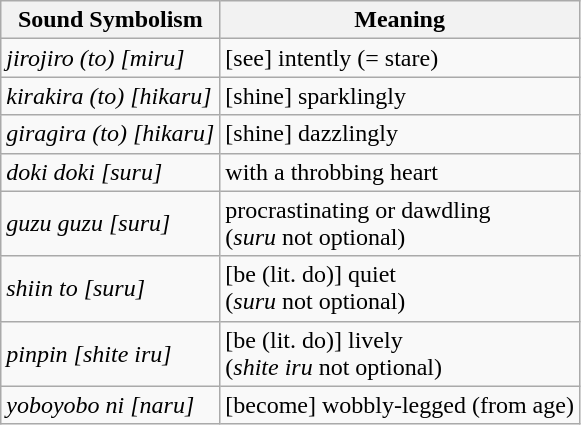<table class="wikitable">
<tr>
<th align="center">Sound Symbolism</th>
<th align="center">Meaning</th>
</tr>
<tr>
<td><em>jirojiro (to) [miru]</em><br></td>
<td>[see] intently (= stare)</td>
</tr>
<tr>
<td><em>kirakira (to) [hikaru]</em><br></td>
<td>[shine] sparklingly</td>
</tr>
<tr>
<td><em>giragira (to) [hikaru]</em><br></td>
<td>[shine] dazzlingly</td>
</tr>
<tr>
<td><em>doki doki [suru]</em><br></td>
<td>with a throbbing heart</td>
</tr>
<tr>
<td><em>guzu guzu [suru]</em><br></td>
<td>procrastinating or dawdling<br>(<em>suru</em> not optional)</td>
</tr>
<tr>
<td><em>shiin to [suru]</em><br></td>
<td>[be (lit. do)] quiet<br>(<em>suru</em> not optional)</td>
</tr>
<tr>
<td><em>pinpin [shite iru]</em><br></td>
<td>[be (lit. do)] lively<br>(<em>shite iru</em> not optional)</td>
</tr>
<tr>
<td><em>yoboyobo ni [naru]</em><br></td>
<td>[become] wobbly-legged (from age)</td>
</tr>
</table>
